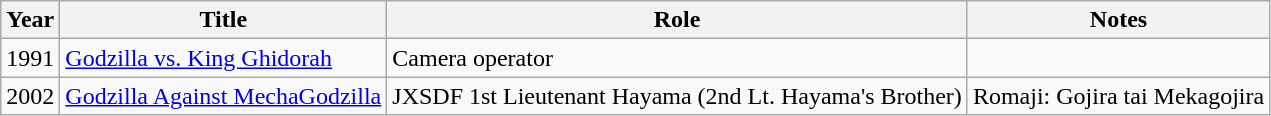<table class="wikitable">
<tr>
<th>Year</th>
<th>Title</th>
<th>Role</th>
<th>Notes</th>
</tr>
<tr>
<td>1991</td>
<td><a href='#'>Godzilla vs. King Ghidorah</a></td>
<td>Camera operator</td>
<td></td>
</tr>
<tr>
<td>2002</td>
<td><a href='#'>Godzilla Against MechaGodzilla</a></td>
<td>JXSDF 1st Lieutenant Hayama (2nd Lt. Hayama's Brother)</td>
<td>Romaji: Gojira tai Mekagojira</td>
</tr>
</table>
